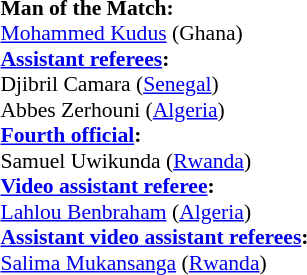<table style="width:100%; font-size:90%;">
<tr>
<td><br><strong>Man of the Match:</strong>
<br><a href='#'>Mohammed Kudus</a> (Ghana)<br><strong><a href='#'>Assistant referees</a>:</strong>
<br>Djibril Camara (<a href='#'>Senegal</a>)
<br>Abbes Zerhouni (<a href='#'>Algeria</a>)
<br><strong><a href='#'>Fourth official</a>:</strong>
<br>Samuel Uwikunda (<a href='#'>Rwanda</a>)
<br><strong><a href='#'>Video assistant referee</a>:</strong>
<br><a href='#'>Lahlou Benbraham</a> (<a href='#'>Algeria</a>)
<br><strong><a href='#'>Assistant video assistant referees</a>:</strong>
<br><a href='#'>Salima Mukansanga</a> (<a href='#'>Rwanda</a>)</td>
</tr>
</table>
